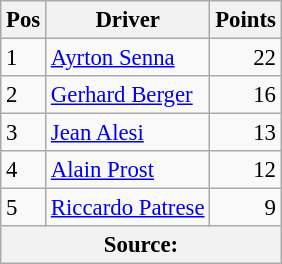<table class="wikitable" style="font-size: 95%;">
<tr>
<th>Pos</th>
<th>Driver</th>
<th>Points</th>
</tr>
<tr>
<td>1</td>
<td> <a href='#'>Ayrton Senna</a></td>
<td align="right">22</td>
</tr>
<tr>
<td>2</td>
<td> <a href='#'>Gerhard Berger</a></td>
<td align="right">16</td>
</tr>
<tr>
<td>3</td>
<td> <a href='#'>Jean Alesi</a></td>
<td align="right">13</td>
</tr>
<tr>
<td>4</td>
<td> <a href='#'>Alain Prost</a></td>
<td align="right">12</td>
</tr>
<tr>
<td>5</td>
<td> <a href='#'>Riccardo Patrese</a></td>
<td align="right">9</td>
</tr>
<tr>
<th colspan=4>Source:</th>
</tr>
</table>
